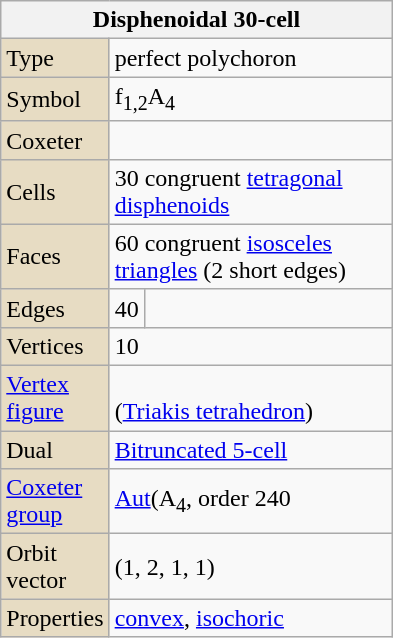<table class="wikitable" style="float:right; margin-left:8px; width:262px">
<tr>
<th bgcolor=#e7dcc3 colspan=3>Disphenoidal 30-cell</th>
</tr>
<tr>
<td bgcolor=#e7dcc3>Type</td>
<td colspan=2>perfect polychoron</td>
</tr>
<tr>
<td bgcolor=#e7dcc3>Symbol</td>
<td colspan=2>f<sub>1,2</sub>A<sub>4</sub></td>
</tr>
<tr>
<td bgcolor=#e7dcc3>Coxeter</td>
<td colspan=2></td>
</tr>
<tr>
<td bgcolor=#e7dcc3>Cells</td>
<td colspan=2>30 congruent <a href='#'>tetragonal disphenoids</a></td>
</tr>
<tr>
<td bgcolor=#e7dcc3>Faces</td>
<td colspan=2>60 congruent <a href='#'>isosceles triangles</a> (2 short edges)</td>
</tr>
<tr>
<td bgcolor=#e7dcc3>Edges</td>
<td>40</td>
<td style="width:30em;"><br></td>
</tr>
<tr>
<td bgcolor=#e7dcc3>Vertices</td>
<td colspan=2>10</td>
</tr>
<tr>
<td bgcolor=#e7dcc3><a href='#'>Vertex figure</a></td>
<td colspan=2><br>(<a href='#'>Triakis tetrahedron</a>)</td>
</tr>
<tr>
<td bgcolor=#e7dcc3>Dual</td>
<td colspan=2><a href='#'>Bitruncated 5-cell</a></td>
</tr>
<tr>
<td bgcolor=#e7dcc3><a href='#'>Coxeter group</a></td>
<td colspan=2><a href='#'>Aut</a>(A<sub>4</sub>, order 240</td>
</tr>
<tr>
<td bgcolor=#e7dcc3>Orbit vector</td>
<td colspan=2>(1, 2, 1, 1)</td>
</tr>
<tr>
<td bgcolor=#e7dcc3>Properties</td>
<td colspan=2><a href='#'>convex</a>, <a href='#'>isochoric</a></td>
</tr>
</table>
